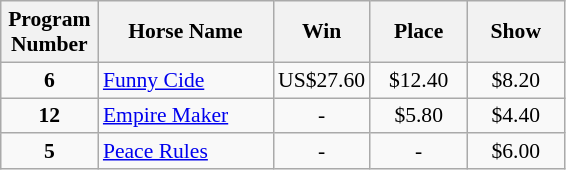<table class="wikitable sortable" style="font-size:90%">
<tr>
<th width="58px">Program<br>Number</th>
<th width="110px">Horse Name<br></th>
<th width="58px">Win<br></th>
<th width="58px">Place<br></th>
<th width="58px">Show</th>
</tr>
<tr>
<td align=center><strong>6</strong></td>
<td><a href='#'>Funny Cide</a></td>
<td align=center>US$27.60</td>
<td align=center>$12.40</td>
<td align=center>$8.20</td>
</tr>
<tr>
<td align=center><strong>12</strong></td>
<td><a href='#'>Empire Maker</a></td>
<td align=center>-</td>
<td align=center>$5.80</td>
<td align=center>$4.40</td>
</tr>
<tr>
<td align=center><strong>5</strong></td>
<td><a href='#'>Peace Rules</a></td>
<td align=center>-</td>
<td align=center>-</td>
<td align=center>$6.00</td>
</tr>
</table>
